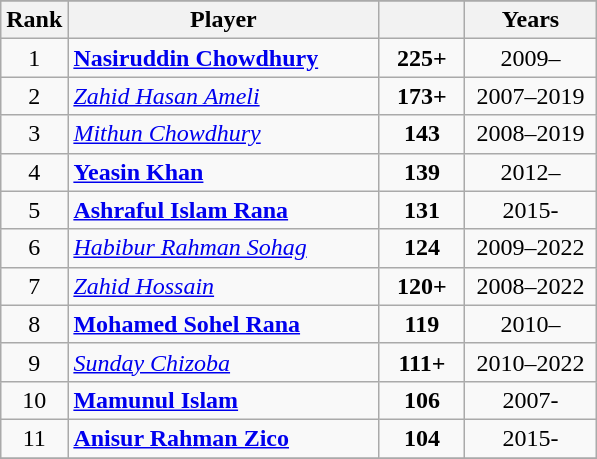<table class="wikitable" style="text-align:center">
<tr>
</tr>
<tr>
<th>Rank</th>
<th width="200">Player</th>
<th width="50"></th>
<th width="80">Years</th>
</tr>
<tr>
<td>1</td>
<td align="left"> <strong><a href='#'>Nasiruddin Chowdhury</a></strong></td>
<td><strong>225+</strong></td>
<td>2009–</td>
</tr>
<tr>
<td>2</td>
<td align="left"> <em><a href='#'>Zahid Hasan Ameli</a></em></td>
<td><strong>173+</strong></td>
<td>2007–2019</td>
</tr>
<tr>
<td>3</td>
<td align="left"> <em><a href='#'>Mithun Chowdhury</a></em></td>
<td><strong>143</strong></td>
<td>2008–2019</td>
</tr>
<tr>
<td>4</td>
<td align="left"> <strong><a href='#'>Yeasin Khan</a></strong></td>
<td><strong>139</strong></td>
<td>2012–</td>
</tr>
<tr>
<td>5</td>
<td align="left"> <strong><a href='#'>Ashraful Islam Rana</a></strong></td>
<td><strong>131</strong></td>
<td>2015-</td>
</tr>
<tr>
<td>6</td>
<td align="left"> <em><a href='#'>Habibur Rahman Sohag</a></em></td>
<td><strong>124</strong></td>
<td>2009–2022</td>
</tr>
<tr>
<td>7</td>
<td align="left"> <em><a href='#'>Zahid Hossain</a></em></td>
<td><strong>120+</strong></td>
<td>2008–2022</td>
</tr>
<tr>
<td>8</td>
<td align="left"> <strong><a href='#'>Mohamed Sohel Rana</a></strong></td>
<td><strong>119</strong></td>
<td>2010–</td>
</tr>
<tr>
<td>9</td>
<td align="left"> <em><a href='#'>Sunday Chizoba</a></em></td>
<td><strong>111+</strong></td>
<td>2010–2022</td>
</tr>
<tr>
<td>10</td>
<td align="left"> <strong><a href='#'>Mamunul Islam</a></strong></td>
<td><strong>106</strong></td>
<td>2007-</td>
</tr>
<tr>
<td>11</td>
<td align="left"> <strong><a href='#'>Anisur Rahman Zico</a></strong></td>
<td><strong>104</strong></td>
<td>2015-</td>
</tr>
<tr>
</tr>
</table>
